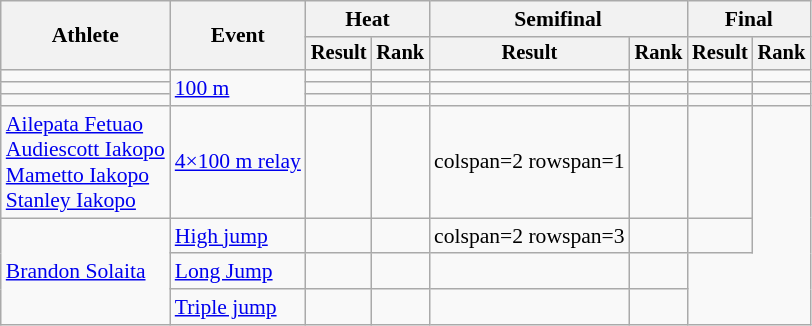<table class="wikitable" style="font-size:90%">
<tr>
<th rowspan="2">Athlete</th>
<th rowspan="2">Event</th>
<th colspan="2">Heat</th>
<th colspan="2">Semifinal</th>
<th colspan="2">Final</th>
</tr>
<tr style="font-size:95%">
<th>Result</th>
<th>Rank</th>
<th>Result</th>
<th>Rank</th>
<th>Result</th>
<th>Rank</th>
</tr>
<tr style=text-align:center>
<td style=text-align:left></td>
<td style=text-align:left rowspan=3><a href='#'>100 m</a></td>
<td></td>
<td></td>
<td></td>
<td></td>
<td></td>
<td></td>
</tr>
<tr style=text-align:center>
<td style=text-align:left></td>
<td></td>
<td></td>
<td></td>
<td></td>
<td></td>
<td></td>
</tr>
<tr style=text-align:center>
<td style=text-align:left></td>
<td></td>
<td></td>
<td></td>
<td></td>
<td></td>
<td></td>
</tr>
<tr style=text-align:center>
<td style=text-align:left><a href='#'>Ailepata Fetuao</a><br><a href='#'>Audiescott Iakopo</a><br><a href='#'>Mametto Iakopo</a><br><a href='#'>Stanley Iakopo</a></td>
<td style=text-align:left rowspan=1><a href='#'>4×100 m relay</a></td>
<td></td>
<td></td>
<td>colspan=2 rowspan=1 </td>
<td></td>
<td></td>
</tr>
<tr align=center>
<td align=left rowspan=3><a href='#'>Brandon Solaita</a></td>
<td align=left><a href='#'>High jump</a></td>
<td></td>
<td></td>
<td>colspan=2 rowspan=3 </td>
<td></td>
<td></td>
</tr>
<tr align=center>
<td align=left><a href='#'>Long Jump</a></td>
<td></td>
<td></td>
<td></td>
<td></td>
</tr>
<tr align=center>
<td align=left><a href='#'>Triple jump</a></td>
<td></td>
<td></td>
<td></td>
<td></td>
</tr>
</table>
